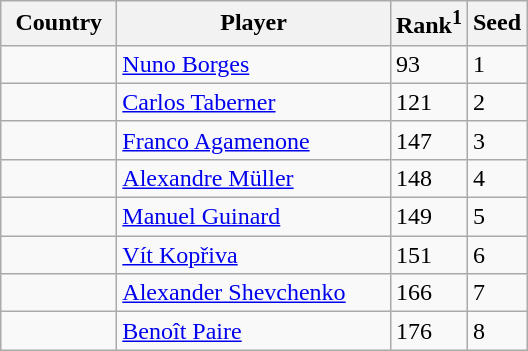<table class="sortable wikitable">
<tr>
<th width="70">Country</th>
<th width="175">Player</th>
<th>Rank<sup>1</sup></th>
<th>Seed</th>
</tr>
<tr>
<td></td>
<td><a href='#'>Nuno Borges</a></td>
<td>93</td>
<td>1</td>
</tr>
<tr>
<td></td>
<td><a href='#'>Carlos Taberner</a></td>
<td>121</td>
<td>2</td>
</tr>
<tr>
<td></td>
<td><a href='#'>Franco Agamenone</a></td>
<td>147</td>
<td>3</td>
</tr>
<tr>
<td></td>
<td><a href='#'>Alexandre Müller</a></td>
<td>148</td>
<td>4</td>
</tr>
<tr>
<td></td>
<td><a href='#'>Manuel Guinard</a></td>
<td>149</td>
<td>5</td>
</tr>
<tr>
<td></td>
<td><a href='#'>Vít Kopřiva</a></td>
<td>151</td>
<td>6</td>
</tr>
<tr>
<td></td>
<td><a href='#'>Alexander Shevchenko</a></td>
<td>166</td>
<td>7</td>
</tr>
<tr>
<td></td>
<td><a href='#'>Benoît Paire</a></td>
<td>176</td>
<td>8</td>
</tr>
</table>
